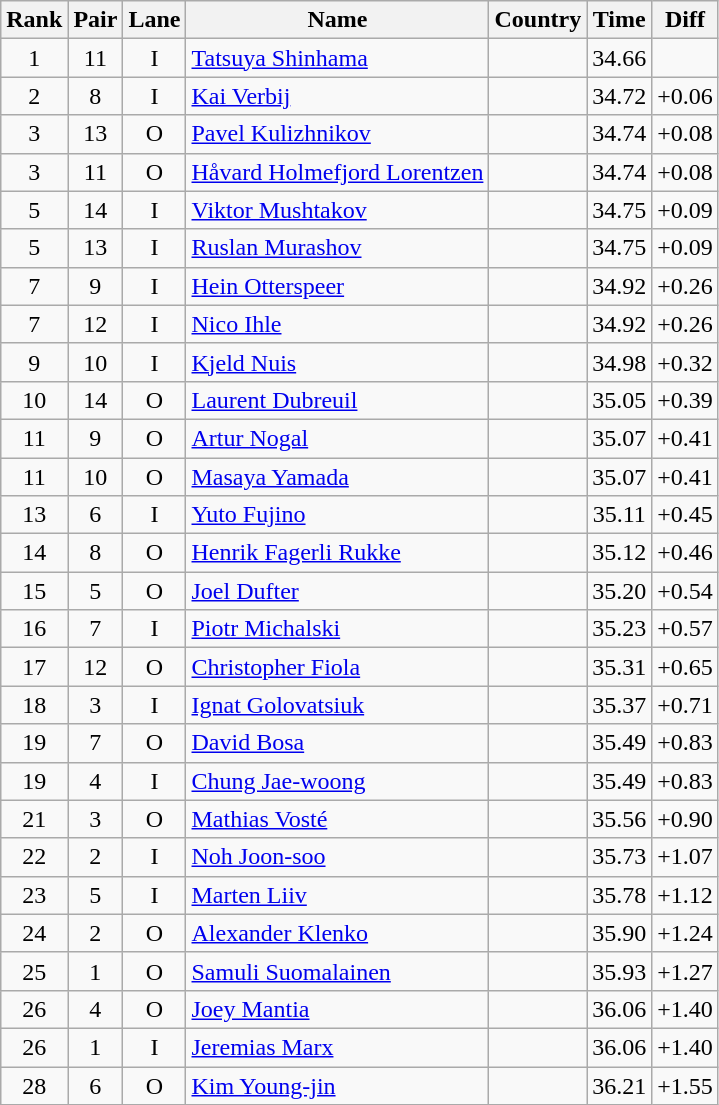<table class="wikitable sortable" style="text-align:center">
<tr>
<th>Rank</th>
<th>Pair</th>
<th>Lane</th>
<th>Name</th>
<th>Country</th>
<th>Time</th>
<th>Diff</th>
</tr>
<tr>
<td>1</td>
<td>11</td>
<td>I</td>
<td align=left><a href='#'>Tatsuya Shinhama</a></td>
<td align=left></td>
<td>34.66</td>
<td></td>
</tr>
<tr>
<td>2</td>
<td>8</td>
<td>I</td>
<td align=left><a href='#'>Kai Verbij</a></td>
<td align=left></td>
<td>34.72</td>
<td>+0.06</td>
</tr>
<tr>
<td>3</td>
<td>13</td>
<td>O</td>
<td align=left><a href='#'>Pavel Kulizhnikov</a></td>
<td align=left></td>
<td>34.74</td>
<td>+0.08</td>
</tr>
<tr>
<td>3</td>
<td>11</td>
<td>O</td>
<td align=left><a href='#'>Håvard Holmefjord Lorentzen</a></td>
<td align=left></td>
<td>34.74</td>
<td>+0.08</td>
</tr>
<tr>
<td>5</td>
<td>14</td>
<td>I</td>
<td align=left><a href='#'>Viktor Mushtakov</a></td>
<td align=left></td>
<td>34.75</td>
<td>+0.09</td>
</tr>
<tr>
<td>5</td>
<td>13</td>
<td>I</td>
<td align=left><a href='#'>Ruslan Murashov</a></td>
<td align=left></td>
<td>34.75</td>
<td>+0.09</td>
</tr>
<tr>
<td>7</td>
<td>9</td>
<td>I</td>
<td align=left><a href='#'>Hein Otterspeer</a></td>
<td align=left></td>
<td>34.92</td>
<td>+0.26</td>
</tr>
<tr>
<td>7</td>
<td>12</td>
<td>I</td>
<td align=left><a href='#'>Nico Ihle</a></td>
<td align=left></td>
<td>34.92</td>
<td>+0.26</td>
</tr>
<tr>
<td>9</td>
<td>10</td>
<td>I</td>
<td align=left><a href='#'>Kjeld Nuis</a></td>
<td align=left></td>
<td>34.98</td>
<td>+0.32</td>
</tr>
<tr>
<td>10</td>
<td>14</td>
<td>O</td>
<td align=left><a href='#'>Laurent Dubreuil</a></td>
<td align=left></td>
<td>35.05</td>
<td>+0.39</td>
</tr>
<tr>
<td>11</td>
<td>9</td>
<td>O</td>
<td align=left><a href='#'>Artur Nogal</a></td>
<td align=left></td>
<td>35.07</td>
<td>+0.41</td>
</tr>
<tr>
<td>11</td>
<td>10</td>
<td>O</td>
<td align=left><a href='#'>Masaya Yamada</a></td>
<td align=left></td>
<td>35.07</td>
<td>+0.41</td>
</tr>
<tr>
<td>13</td>
<td>6</td>
<td>I</td>
<td align=left><a href='#'>Yuto Fujino</a></td>
<td align=left></td>
<td>35.11</td>
<td>+0.45</td>
</tr>
<tr>
<td>14</td>
<td>8</td>
<td>O</td>
<td align=left><a href='#'>Henrik Fagerli Rukke</a></td>
<td align=left></td>
<td>35.12</td>
<td>+0.46</td>
</tr>
<tr>
<td>15</td>
<td>5</td>
<td>O</td>
<td align=left><a href='#'>Joel Dufter</a></td>
<td align=left></td>
<td>35.20</td>
<td>+0.54</td>
</tr>
<tr>
<td>16</td>
<td>7</td>
<td>I</td>
<td align=left><a href='#'>Piotr Michalski</a></td>
<td align=left></td>
<td>35.23</td>
<td>+0.57</td>
</tr>
<tr>
<td>17</td>
<td>12</td>
<td>O</td>
<td align=left><a href='#'>Christopher Fiola</a></td>
<td align=left></td>
<td>35.31</td>
<td>+0.65</td>
</tr>
<tr>
<td>18</td>
<td>3</td>
<td>I</td>
<td align=left><a href='#'>Ignat Golovatsiuk</a></td>
<td align=left></td>
<td>35.37</td>
<td>+0.71</td>
</tr>
<tr>
<td>19</td>
<td>7</td>
<td>O</td>
<td align=left><a href='#'>David Bosa</a></td>
<td align=left></td>
<td>35.49</td>
<td>+0.83</td>
</tr>
<tr>
<td>19</td>
<td>4</td>
<td>I</td>
<td align=left><a href='#'>Chung Jae-woong</a></td>
<td align=left></td>
<td>35.49</td>
<td>+0.83</td>
</tr>
<tr>
<td>21</td>
<td>3</td>
<td>O</td>
<td align=left><a href='#'>Mathias Vosté</a></td>
<td align=left></td>
<td>35.56</td>
<td>+0.90</td>
</tr>
<tr>
<td>22</td>
<td>2</td>
<td>I</td>
<td align=left><a href='#'>Noh Joon-soo</a></td>
<td align=left></td>
<td>35.73</td>
<td>+1.07</td>
</tr>
<tr>
<td>23</td>
<td>5</td>
<td>I</td>
<td align=left><a href='#'>Marten Liiv</a></td>
<td align=left></td>
<td>35.78</td>
<td>+1.12</td>
</tr>
<tr>
<td>24</td>
<td>2</td>
<td>O</td>
<td align=left><a href='#'>Alexander Klenko</a></td>
<td align=left></td>
<td>35.90</td>
<td>+1.24</td>
</tr>
<tr>
<td>25</td>
<td>1</td>
<td>O</td>
<td align=left><a href='#'>Samuli Suomalainen</a></td>
<td align=left></td>
<td>35.93</td>
<td>+1.27</td>
</tr>
<tr>
<td>26</td>
<td>4</td>
<td>O</td>
<td align=left><a href='#'>Joey Mantia</a></td>
<td align=left></td>
<td>36.06</td>
<td>+1.40</td>
</tr>
<tr>
<td>26</td>
<td>1</td>
<td>I</td>
<td align=left><a href='#'>Jeremias Marx</a></td>
<td align=left></td>
<td>36.06</td>
<td>+1.40</td>
</tr>
<tr>
<td>28</td>
<td>6</td>
<td>O</td>
<td align=left><a href='#'>Kim Young-jin</a></td>
<td align=left></td>
<td>36.21</td>
<td>+1.55</td>
</tr>
</table>
